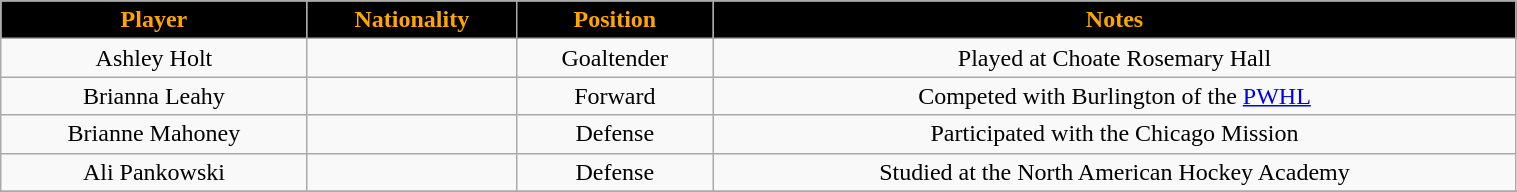<table class="wikitable" width="80%">
<tr align="center"  style="background:black;color:orange;">
<td><strong>Player</strong></td>
<td><strong>Nationality</strong></td>
<td><strong>Position</strong></td>
<td><strong>Notes</strong></td>
</tr>
<tr align="center" bgcolor="">
<td>Ashley Holt</td>
<td></td>
<td>Goaltender</td>
<td>Played at Choate Rosemary Hall</td>
</tr>
<tr align="center" bgcolor="">
<td>Brianna Leahy</td>
<td></td>
<td>Forward</td>
<td>Competed with Burlington of the <a href='#'>PWHL</a></td>
</tr>
<tr align="center" bgcolor="">
<td>Brianne Mahoney</td>
<td></td>
<td>Defense</td>
<td>Participated with the Chicago Mission</td>
</tr>
<tr align="center" bgcolor="">
<td>Ali Pankowski</td>
<td></td>
<td>Defense</td>
<td>Studied at the North American Hockey Academy</td>
</tr>
<tr align="center" bgcolor="">
</tr>
</table>
